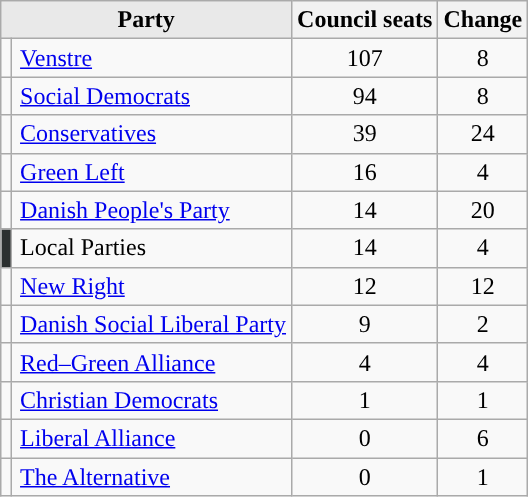<table class="wikitable">
<tr>
<th style="background-color:#E9E9E9" colspan="2">Party</th>
<th style="background-color":#E9E9E9">Council seats</th>
<th style="background-color":#E9E9E9">Change</th>
</tr>
<tr>
<td style="background:"></td>
<td style="padding-left:5px;"><a href='#'>Venstre</a></td>
<td align="center">107</td>
<td align="center"> 8</td>
</tr>
<tr>
<td style="background:"></td>
<td style="padding-left:5px;"><a href='#'>Social Democrats</a></td>
<td align="center">94</td>
<td align="center"> 8</td>
</tr>
<tr>
<td style="background:"></td>
<td style="padding-left:5px;"><a href='#'>Conservatives</a></td>
<td align="center">39</td>
<td align="center"> 24</td>
</tr>
<tr>
<td style="background:"></td>
<td style="padding-left:5px;"><a href='#'>Green Left</a></td>
<td align="center">16</td>
<td align="center"> 4</td>
</tr>
<tr>
<td style="background:"></td>
<td style="padding-left:5px;"><a href='#'>Danish People's Party</a></td>
<td align="center">14</td>
<td align="center"> 20</td>
</tr>
<tr>
<td style="background:#2c3030; text-align:center;"></td>
<td style="padding-left:5px;">Local Parties</td>
<td align="center">14</td>
<td align="center"> 4</td>
</tr>
<tr>
<td style="background:"></td>
<td style="padding-left:5px;"><a href='#'>New Right</a></td>
<td align="center">12</td>
<td align="center"> 12</td>
</tr>
<tr>
<td style="background:"></td>
<td style="padding-left:5px;"><a href='#'>Danish Social Liberal Party</a></td>
<td align="center">9</td>
<td align="center"> 2</td>
</tr>
<tr>
<td style="background:"></td>
<td style="padding-left:5px;"><a href='#'>Red–Green Alliance</a></td>
<td align="center">4</td>
<td align="center"> 4</td>
</tr>
<tr>
<td style="background:"></td>
<td style="padding-left:5px;"><a href='#'>Christian Democrats</a></td>
<td align="center">1</td>
<td align="center"> 1</td>
</tr>
<tr>
<td style="background:"></td>
<td style="padding-left:5px;"><a href='#'>Liberal Alliance</a></td>
<td align="center">0</td>
<td align="center"> 6</td>
</tr>
<tr>
<td style="background:"></td>
<td style="padding-left:5px;"><a href='#'>The Alternative</a></td>
<td align="center">0</td>
<td align="center"> 1</td>
</tr>
</table>
